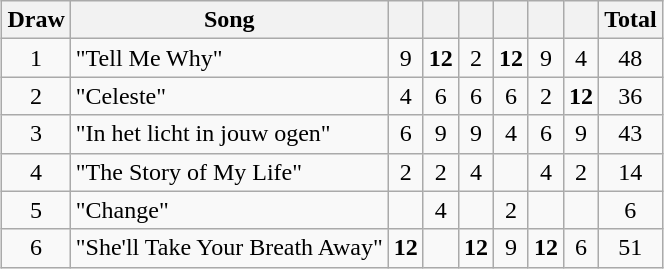<table class="wikitable plainrowheaders" style="margin: 1em auto 1em auto; text-align:center;">
<tr>
<th>Draw</th>
<th>Song</th>
<th></th>
<th></th>
<th></th>
<th></th>
<th></th>
<th></th>
<th>Total</th>
</tr>
<tr>
<td>1</td>
<td align="left">"Tell Me Why"</td>
<td>9</td>
<td><strong>12</strong></td>
<td>2</td>
<td><strong>12</strong></td>
<td>9</td>
<td>4</td>
<td>48</td>
</tr>
<tr>
<td>2</td>
<td align="left">"Celeste"</td>
<td>4</td>
<td>6</td>
<td>6</td>
<td>6</td>
<td>2</td>
<td><strong>12</strong></td>
<td>36</td>
</tr>
<tr>
<td>3</td>
<td align="left">"In het licht in jouw ogen"</td>
<td>6</td>
<td>9</td>
<td>9</td>
<td>4</td>
<td>6</td>
<td>9</td>
<td>43</td>
</tr>
<tr>
<td>4</td>
<td align="left">"The Story of My Life"</td>
<td>2</td>
<td>2</td>
<td>4</td>
<td></td>
<td>4</td>
<td>2</td>
<td>14</td>
</tr>
<tr>
<td>5</td>
<td align="left">"Change"</td>
<td></td>
<td>4</td>
<td></td>
<td>2</td>
<td></td>
<td></td>
<td>6</td>
</tr>
<tr>
<td>6</td>
<td align="left">"She'll Take Your Breath Away"</td>
<td><strong>12</strong></td>
<td></td>
<td><strong>12</strong></td>
<td>9</td>
<td><strong>12</strong></td>
<td>6</td>
<td>51</td>
</tr>
</table>
